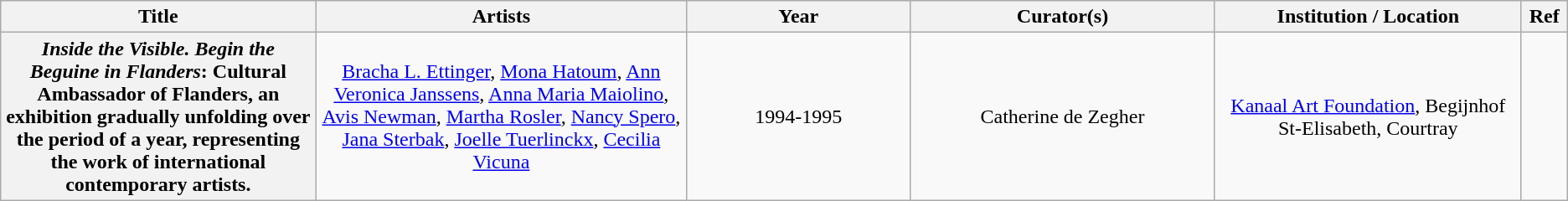<table class="wikitable plainrowheaders" style="text-align:center;">
<tr>
<th scope="col" style="width:20em;">Title</th>
<th scope="col" style="width:25em;">Artists</th>
<th scope="col" style="width:15em;">Year</th>
<th scope="col" style="width:20em;">Curator(s)</th>
<th scope="col" style="width:20em;">Institution / Location</th>
<th scope="col" style="width:2em;">Ref</th>
</tr>
<tr>
<th scope="row"><em>Inside the Visible. Begin the Beguine in Flanders</em>: Cultural Ambassador of Flanders, an exhibition gradually unfolding over the period of a year, representing the work of international contemporary artists.</th>
<td><a href='#'>Bracha L. Ettinger</a>, <a href='#'>Mona Hatoum</a>, <a href='#'>Ann Veronica Janssens</a>, <a href='#'>Anna Maria Maiolino</a>, <a href='#'>Avis Newman</a>, <a href='#'>Martha Rosler</a>, <a href='#'>Nancy Spero</a>, <a href='#'>Jana Sterbak</a>, <a href='#'>Joelle Tuerlinckx</a>, <a href='#'>Cecilia Vicuna</a></td>
<td>1994-1995</td>
<td>Catherine de Zegher</td>
<td><a href='#'>Kanaal Art Foundation</a>, Begijnhof St-Elisabeth, Courtray</td>
<td></td>
</tr>
</table>
